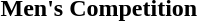<table>
<tr>
<td><strong>Men's Competition</strong></td>
<td></td>
<td></td>
<td></td>
</tr>
<tr>
</tr>
</table>
